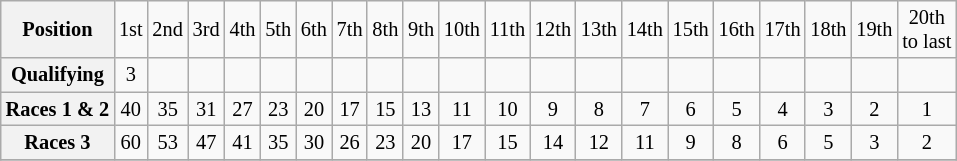<table class="wikitable" style="font-size:85%; text-align:center">
<tr style="background:#f9f9f9">
<th valign="middle">Position</th>
<td>1st</td>
<td>2nd</td>
<td>3rd</td>
<td>4th</td>
<td>5th</td>
<td>6th</td>
<td>7th</td>
<td>8th</td>
<td>9th</td>
<td>10th</td>
<td>11th</td>
<td>12th</td>
<td>13th</td>
<td>14th</td>
<td>15th</td>
<td>16th</td>
<td>17th</td>
<td>18th</td>
<td>19th</td>
<td>20th <br> to last</td>
</tr>
<tr>
<th valign="middle">Qualifying</th>
<td>3</td>
<td></td>
<td></td>
<td></td>
<td></td>
<td></td>
<td></td>
<td></td>
<td></td>
<td></td>
<td></td>
<td></td>
<td></td>
<td></td>
<td></td>
<td></td>
<td></td>
<td></td>
<td></td>
<td></td>
</tr>
<tr>
<th valign="middle">Races 1 & 2</th>
<td>40</td>
<td>35</td>
<td>31</td>
<td>27</td>
<td>23</td>
<td>20</td>
<td>17</td>
<td>15</td>
<td>13</td>
<td>11</td>
<td>10</td>
<td>9</td>
<td>8</td>
<td>7</td>
<td>6</td>
<td>5</td>
<td>4</td>
<td>3</td>
<td>2</td>
<td>1</td>
</tr>
<tr>
<th valign="middle">Races 3</th>
<td>60</td>
<td>53</td>
<td>47</td>
<td>41</td>
<td>35</td>
<td>30</td>
<td>26</td>
<td>23</td>
<td>20</td>
<td>17</td>
<td>15</td>
<td>14</td>
<td>12</td>
<td>11</td>
<td>9</td>
<td>8</td>
<td>6</td>
<td>5</td>
<td>3</td>
<td>2</td>
</tr>
<tr>
</tr>
</table>
